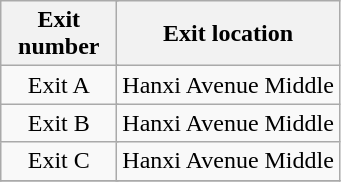<table class="wikitable">
<tr>
<th style="width:70px" colspan="2">Exit number</th>
<th>Exit location</th>
</tr>
<tr>
<td align="center" colspan="2">Exit A</td>
<td>Hanxi Avenue Middle</td>
</tr>
<tr>
<td align="center" colspan="2">Exit B</td>
<td>Hanxi Avenue Middle</td>
</tr>
<tr>
<td align="center" colspan="2">Exit C</td>
<td>Hanxi Avenue Middle</td>
</tr>
<tr>
</tr>
</table>
